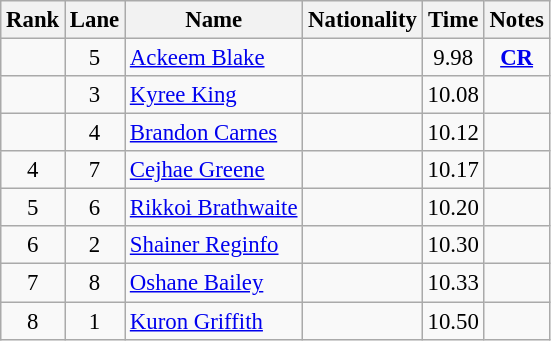<table class="wikitable sortable" style="text-align:center;font-size:95%">
<tr>
<th>Rank</th>
<th>Lane</th>
<th>Name</th>
<th>Nationality</th>
<th>Time</th>
<th>Notes</th>
</tr>
<tr>
<td></td>
<td>5</td>
<td align=left><a href='#'>Ackeem Blake</a></td>
<td align=left></td>
<td>9.98</td>
<td><strong><a href='#'>CR</a></strong></td>
</tr>
<tr>
<td></td>
<td>3</td>
<td align=left><a href='#'>Kyree King</a></td>
<td align=left></td>
<td>10.08</td>
<td></td>
</tr>
<tr>
<td></td>
<td>4</td>
<td align=left><a href='#'>Brandon Carnes</a></td>
<td align=left></td>
<td>10.12</td>
<td></td>
</tr>
<tr>
<td>4</td>
<td>7</td>
<td align=left><a href='#'>Cejhae Greene</a></td>
<td align=left></td>
<td>10.17</td>
<td></td>
</tr>
<tr>
<td>5</td>
<td>6</td>
<td align=left><a href='#'>Rikkoi Brathwaite</a></td>
<td align=left></td>
<td>10.20</td>
<td></td>
</tr>
<tr>
<td>6</td>
<td>2</td>
<td align=left><a href='#'>Shainer Reginfo</a></td>
<td align=left></td>
<td>10.30</td>
<td></td>
</tr>
<tr>
<td>7</td>
<td>8</td>
<td align=left><a href='#'>Oshane Bailey</a></td>
<td align=left></td>
<td>10.33</td>
<td></td>
</tr>
<tr>
<td>8</td>
<td>1</td>
<td align=left><a href='#'>Kuron Griffith</a></td>
<td align=left></td>
<td>10.50</td>
<td></td>
</tr>
</table>
